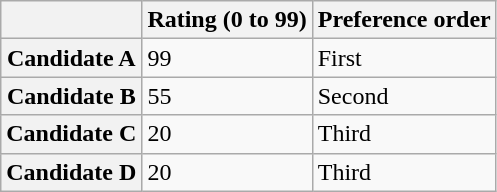<table class="wikitable" border="1">
<tr>
<th></th>
<th>Rating (0 to 99)</th>
<th>Preference order</th>
</tr>
<tr>
<th>Candidate A</th>
<td>99</td>
<td>First</td>
</tr>
<tr>
<th>Candidate B</th>
<td>55</td>
<td>Second</td>
</tr>
<tr>
<th>Candidate C</th>
<td>20</td>
<td>Third</td>
</tr>
<tr>
<th>Candidate D</th>
<td>20</td>
<td>Third</td>
</tr>
</table>
